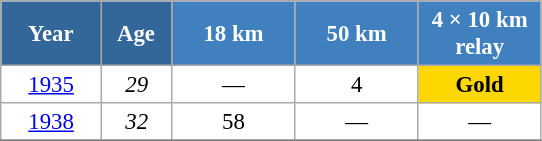<table class="wikitable" style="font-size:95%; text-align:center; border:grey solid 1px; border-collapse:collapse; background:#ffffff;">
<tr>
<th style="background-color:#369; color:white; width:60px;"> Year </th>
<th style="background-color:#369; color:white; width:40px;"> Age </th>
<th style="background-color:#4180be; color:white; width:75px;"> 18 km </th>
<th style="background-color:#4180be; color:white; width:75px;"> 50 km </th>
<th style="background-color:#4180be; color:white; width:75px;"> 4 × 10 km <br> relay </th>
</tr>
<tr>
<td><a href='#'>1935</a></td>
<td><em>29</em></td>
<td>—</td>
<td>4</td>
<td style="background:gold;"><strong>Gold</strong></td>
</tr>
<tr>
<td><a href='#'>1938</a></td>
<td><em>32</em></td>
<td>58</td>
<td>—</td>
<td>—</td>
</tr>
<tr>
</tr>
</table>
